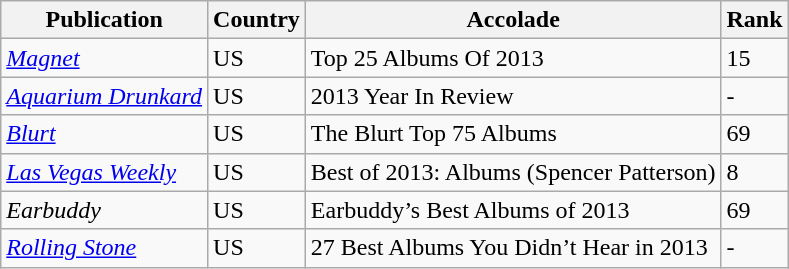<table class="wikitable">
<tr>
<th>Publication</th>
<th>Country</th>
<th>Accolade</th>
<th>Rank</th>
</tr>
<tr>
<td><a href='#'><em>Magnet</em></a></td>
<td>US</td>
<td>Top 25 Albums Of 2013</td>
<td>15</td>
</tr>
<tr>
<td><em><a href='#'>Aquarium Drunkard</a></em></td>
<td>US</td>
<td>2013 Year In Review</td>
<td>-</td>
</tr>
<tr>
<td><a href='#'><em>Blurt</em></a></td>
<td>US</td>
<td>The Blurt Top 75 Albums</td>
<td>69</td>
</tr>
<tr>
<td><em><a href='#'>Las Vegas Weekly</a></em></td>
<td>US</td>
<td>Best of 2013: Albums (Spencer Patterson)</td>
<td>8</td>
</tr>
<tr>
<td><em>Earbuddy</em></td>
<td>US</td>
<td>Earbuddy’s Best Albums of 2013</td>
<td>69</td>
</tr>
<tr>
<td><em><a href='#'>Rolling Stone</a></em></td>
<td>US</td>
<td>27 Best Albums You Didn’t Hear in 2013</td>
<td>-</td>
</tr>
</table>
